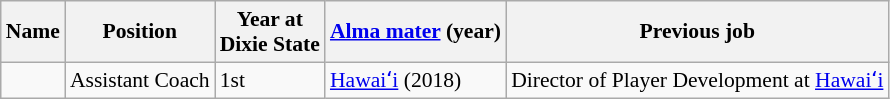<table class="wikitable sortable" style="font-size:90%;" border="1">
<tr>
<th>Name</th>
<th>Position</th>
<th>Year at<br>Dixie State</th>
<th><a href='#'>Alma mater</a> (year)</th>
<th ! class="unsortable">Previous job</th>
</tr>
<tr>
<td></td>
<td>Assistant Coach</td>
<td>1st</td>
<td><a href='#'>Hawaiʻi</a> (2018)</td>
<td>Director of Player Development at <a href='#'>Hawaiʻi</a></td>
</tr>
</table>
